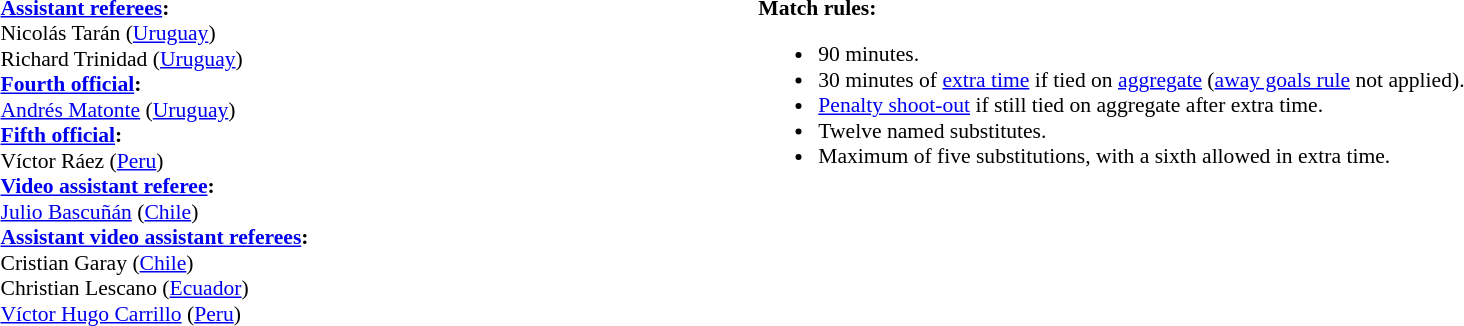<table style="width:100%; font-size:90%;">
<tr>
<td><br><strong><a href='#'>Assistant referees</a>:</strong>
<br>Nicolás Tarán (<a href='#'>Uruguay</a>)
<br>Richard Trinidad (<a href='#'>Uruguay</a>)
<br><strong><a href='#'>Fourth official</a>:</strong>
<br><a href='#'>Andrés Matonte</a> (<a href='#'>Uruguay</a>)
<br><strong><a href='#'>Fifth official</a>:</strong>
<br>Víctor Ráez (<a href='#'>Peru</a>)
<br><strong><a href='#'>Video assistant referee</a>:</strong>
<br><a href='#'>Julio Bascuñán</a> (<a href='#'>Chile</a>)
<br><strong><a href='#'>Assistant video assistant referees</a>:</strong>
<br>Cristian Garay (<a href='#'>Chile</a>)
<br>Christian Lescano (<a href='#'>Ecuador</a>)
<br><a href='#'>Víctor Hugo Carrillo</a> (<a href='#'>Peru</a>)</td>
<td style="width:60%; vertical-align:top;"><br><strong>Match rules:</strong><ul><li>90 minutes.</li><li>30 minutes of <a href='#'>extra time</a> if tied on <a href='#'>aggregate</a> (<a href='#'>away goals rule</a> not applied).</li><li><a href='#'>Penalty shoot-out</a> if still tied on aggregate after extra time.</li><li>Twelve named substitutes.</li><li>Maximum of five substitutions, with a sixth allowed in extra time.</li></ul></td>
</tr>
</table>
